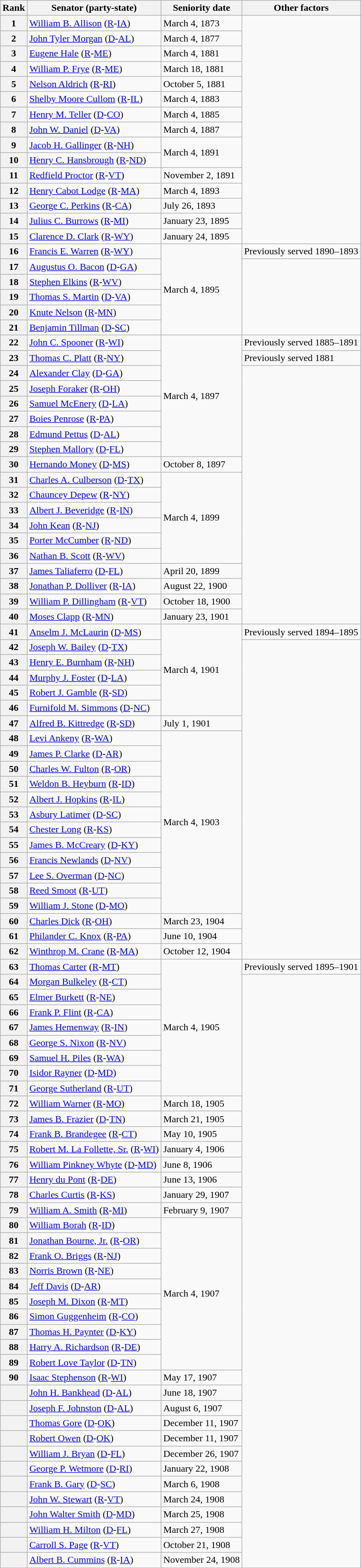<table class="wikitable sortable">
<tr valign=bottom>
<th>Rank</th>
<th>Senator (party-state)</th>
<th>Seniority date</th>
<th>Other factors</th>
</tr>
<tr>
<th>1</th>
<td><a href='#'>William B. Allison</a> (<a href='#'>R</a>-<a href='#'>IA</a>)</td>
<td>March 4, 1873</td>
</tr>
<tr>
<th>2</th>
<td><a href='#'>John Tyler Morgan</a> (<a href='#'>D</a>-<a href='#'>AL</a>)</td>
<td>March 4, 1877</td>
</tr>
<tr>
<th>3</th>
<td><a href='#'>Eugene Hale</a> (<a href='#'>R</a>-<a href='#'>ME</a>)</td>
<td>March 4, 1881</td>
</tr>
<tr>
<th>4</th>
<td><a href='#'>William P. Frye</a> (<a href='#'>R</a>-<a href='#'>ME</a>)</td>
<td>March 18, 1881</td>
</tr>
<tr>
<th>5</th>
<td><a href='#'>Nelson Aldrich</a> (<a href='#'>R</a>-<a href='#'>RI</a>)</td>
<td>October 5, 1881</td>
</tr>
<tr>
<th>6</th>
<td><a href='#'>Shelby Moore Cullom</a> (<a href='#'>R</a>-<a href='#'>IL</a>)</td>
<td>March 4, 1883</td>
</tr>
<tr>
<th>7</th>
<td><a href='#'>Henry M. Teller</a> (<a href='#'>D</a>-<a href='#'>CO</a>)</td>
<td>March 4, 1885</td>
</tr>
<tr>
<th>8</th>
<td><a href='#'>John W. Daniel</a> (<a href='#'>D</a>-<a href='#'>VA</a>)</td>
<td>March 4, 1887</td>
</tr>
<tr>
<th>9</th>
<td><a href='#'>Jacob H. Gallinger</a> (<a href='#'>R</a>-<a href='#'>NH</a>)</td>
<td rowspan=2>March 4, 1891</td>
</tr>
<tr>
<th>10</th>
<td><a href='#'>Henry C. Hansbrough</a> (<a href='#'>R</a>-<a href='#'>ND</a>)</td>
</tr>
<tr>
<th>11</th>
<td><a href='#'>Redfield Proctor</a> (<a href='#'>R</a>-<a href='#'>VT</a>)</td>
<td>November 2, 1891</td>
</tr>
<tr>
<th>12</th>
<td><a href='#'>Henry Cabot Lodge</a> (<a href='#'>R</a>-<a href='#'>MA</a>)</td>
<td>March 4, 1893</td>
</tr>
<tr>
<th>13</th>
<td><a href='#'>George C. Perkins</a> (<a href='#'>R</a>-<a href='#'>CA</a>)</td>
<td>July 26, 1893</td>
</tr>
<tr>
<th>14</th>
<td><a href='#'>Julius C. Burrows</a> (<a href='#'>R</a>-<a href='#'>MI</a>)</td>
<td>January 23, 1895</td>
</tr>
<tr>
<th>15</th>
<td><a href='#'>Clarence D. Clark</a> (<a href='#'>R</a>-<a href='#'>WY</a>)</td>
<td>January 24, 1895</td>
</tr>
<tr>
<th>16</th>
<td><a href='#'>Francis E. Warren</a> (<a href='#'>R</a>-<a href='#'>WY</a>)</td>
<td rowspan=6>March 4, 1895</td>
<td>Previously served 1890–1893</td>
</tr>
<tr>
<th>17</th>
<td><a href='#'>Augustus O. Bacon</a> (<a href='#'>D</a>-<a href='#'>GA</a>)</td>
</tr>
<tr>
<th>18</th>
<td><a href='#'>Stephen Elkins</a> (<a href='#'>R</a>-<a href='#'>WV</a>)</td>
</tr>
<tr>
<th>19</th>
<td><a href='#'>Thomas S. Martin</a> (<a href='#'>D</a>-<a href='#'>VA</a>)</td>
</tr>
<tr>
<th>20</th>
<td><a href='#'>Knute Nelson</a> (<a href='#'>R</a>-<a href='#'>MN</a>)</td>
</tr>
<tr>
<th>21</th>
<td><a href='#'>Benjamin Tillman</a> (<a href='#'>D</a>-<a href='#'>SC</a>)</td>
</tr>
<tr>
<th>22</th>
<td><a href='#'>John C. Spooner</a> (<a href='#'>R</a>-<a href='#'>WI</a>)</td>
<td rowspan=8>March 4, 1897</td>
<td>Previously served 1885–1891</td>
</tr>
<tr>
<th>23</th>
<td><a href='#'>Thomas C. Platt</a> (<a href='#'>R</a>-<a href='#'>NY</a>)</td>
<td>Previously served 1881</td>
</tr>
<tr>
<th>24</th>
<td><a href='#'>Alexander Clay</a> (<a href='#'>D</a>-<a href='#'>GA</a>)</td>
</tr>
<tr>
<th>25</th>
<td><a href='#'>Joseph Foraker</a> (<a href='#'>R</a>-<a href='#'>OH</a>)</td>
</tr>
<tr>
<th>26</th>
<td><a href='#'>Samuel McEnery</a> (<a href='#'>D</a>-<a href='#'>LA</a>)</td>
</tr>
<tr>
<th>27</th>
<td><a href='#'>Boies Penrose</a> (<a href='#'>R</a>-<a href='#'>PA</a>)</td>
</tr>
<tr>
<th>28</th>
<td><a href='#'>Edmund Pettus</a> (<a href='#'>D</a>-<a href='#'>AL</a>)</td>
</tr>
<tr>
<th>29</th>
<td><a href='#'>Stephen Mallory</a> (<a href='#'>D</a>-<a href='#'>FL</a>)</td>
</tr>
<tr>
<th>30</th>
<td><a href='#'>Hernando Money</a> (<a href='#'>D</a>-<a href='#'>MS</a>)</td>
<td>October 8, 1897</td>
</tr>
<tr>
<th>31</th>
<td><a href='#'>Charles A. Culberson</a> (<a href='#'>D</a>-<a href='#'>TX</a>)</td>
<td rowspan=6>March 4, 1899</td>
</tr>
<tr>
<th>32</th>
<td><a href='#'>Chauncey Depew</a> (<a href='#'>R</a>-<a href='#'>NY</a>)</td>
</tr>
<tr>
<th>33</th>
<td><a href='#'>Albert J. Beveridge</a> (<a href='#'>R</a>-<a href='#'>IN</a>)</td>
</tr>
<tr>
<th>34</th>
<td><a href='#'>John Kean</a> (<a href='#'>R</a>-<a href='#'>NJ</a>)</td>
</tr>
<tr>
<th>35</th>
<td><a href='#'>Porter McCumber</a> (<a href='#'>R</a>-<a href='#'>ND</a>)</td>
</tr>
<tr>
<th>36</th>
<td><a href='#'>Nathan B. Scott</a> (<a href='#'>R</a>-<a href='#'>WV</a>)</td>
</tr>
<tr>
<th>37</th>
<td><a href='#'>James Taliaferro</a> (<a href='#'>D</a>-<a href='#'>FL</a>)</td>
<td>April 20, 1899</td>
</tr>
<tr>
<th>38</th>
<td><a href='#'>Jonathan P. Dolliver</a> (<a href='#'>R</a>-<a href='#'>IA</a>)</td>
<td>August 22, 1900</td>
</tr>
<tr>
<th>39</th>
<td><a href='#'>William P. Dillingham</a> (<a href='#'>R</a>-<a href='#'>VT</a>)</td>
<td>October 18, 1900</td>
</tr>
<tr>
<th>40</th>
<td><a href='#'>Moses Clapp</a> (<a href='#'>R</a>-<a href='#'>MN</a>)</td>
<td>January 23, 1901</td>
</tr>
<tr>
<th>41</th>
<td><a href='#'>Anselm J. McLaurin</a> (<a href='#'>D</a>-<a href='#'>MS</a>)</td>
<td rowspan=6>March 4, 1901</td>
<td>Previously served 1894–1895</td>
</tr>
<tr>
<th>42</th>
<td><a href='#'>Joseph W. Bailey</a> (<a href='#'>D</a>-<a href='#'>TX</a>)</td>
</tr>
<tr>
<th>43</th>
<td><a href='#'>Henry E. Burnham</a> (<a href='#'>R</a>-<a href='#'>NH</a>)</td>
</tr>
<tr>
<th>44</th>
<td><a href='#'>Murphy J. Foster</a> (<a href='#'>D</a>-<a href='#'>LA</a>)</td>
</tr>
<tr>
<th>45</th>
<td><a href='#'>Robert J. Gamble</a> (<a href='#'>R</a>-<a href='#'>SD</a>)</td>
</tr>
<tr>
<th>46</th>
<td><a href='#'>Furnifold M. Simmons</a> (<a href='#'>D</a>-<a href='#'>NC</a>)</td>
</tr>
<tr>
<th>47</th>
<td><a href='#'>Alfred B. Kittredge</a> (<a href='#'>R</a>-<a href='#'>SD</a>)</td>
<td>July 1, 1901</td>
</tr>
<tr>
<th>48</th>
<td><a href='#'>Levi Ankeny</a> (<a href='#'>R</a>-<a href='#'>WA</a>)</td>
<td rowspan=12>March 4, 1903</td>
</tr>
<tr>
<th>49</th>
<td><a href='#'>James P. Clarke</a> (<a href='#'>D</a>-<a href='#'>AR</a>)</td>
</tr>
<tr>
<th>50</th>
<td><a href='#'>Charles W. Fulton</a> (<a href='#'>R</a>-<a href='#'>OR</a>)</td>
</tr>
<tr>
<th>51</th>
<td><a href='#'>Weldon B. Heyburn</a> (<a href='#'>R</a>-<a href='#'>ID</a>)</td>
</tr>
<tr>
<th>52</th>
<td><a href='#'>Albert J. Hopkins</a> (<a href='#'>R</a>-<a href='#'>IL</a>)</td>
</tr>
<tr>
<th>53</th>
<td><a href='#'>Asbury Latimer</a> (<a href='#'>D</a>-<a href='#'>SC</a>)</td>
</tr>
<tr>
<th>54</th>
<td><a href='#'>Chester Long</a> (<a href='#'>R</a>-<a href='#'>KS</a>)</td>
</tr>
<tr>
<th>55</th>
<td><a href='#'>James B. McCreary</a> (<a href='#'>D</a>-<a href='#'>KY</a>)</td>
</tr>
<tr>
<th>56</th>
<td><a href='#'>Francis Newlands</a> (<a href='#'>D</a>-<a href='#'>NV</a>)</td>
</tr>
<tr>
<th>57</th>
<td><a href='#'>Lee S. Overman</a> (<a href='#'>D</a>-<a href='#'>NC</a>)</td>
</tr>
<tr>
<th>58</th>
<td><a href='#'>Reed Smoot</a> (<a href='#'>R</a>-<a href='#'>UT</a>)</td>
</tr>
<tr>
<th>59</th>
<td><a href='#'>William J. Stone</a> (<a href='#'>D</a>-<a href='#'>MO</a>)</td>
</tr>
<tr>
<th>60</th>
<td><a href='#'>Charles Dick</a> (<a href='#'>R</a>-<a href='#'>OH</a>)</td>
<td>March 23, 1904</td>
</tr>
<tr>
<th>61</th>
<td><a href='#'>Philander C. Knox</a> (<a href='#'>R</a>-<a href='#'>PA</a>)</td>
<td>June 10, 1904</td>
</tr>
<tr>
<th>62</th>
<td><a href='#'>Winthrop M. Crane</a> (<a href='#'>R</a>-<a href='#'>MA</a>)</td>
<td>October 12, 1904</td>
</tr>
<tr>
<th>63</th>
<td><a href='#'>Thomas Carter</a> (<a href='#'>R</a>-<a href='#'>MT</a>)</td>
<td rowspan=9>March 4, 1905</td>
<td>Previously served 1895–1901</td>
</tr>
<tr>
<th>64</th>
<td><a href='#'>Morgan Bulkeley</a> (<a href='#'>R</a>-<a href='#'>CT</a>)</td>
</tr>
<tr>
<th>65</th>
<td><a href='#'>Elmer Burkett</a> (<a href='#'>R</a>-<a href='#'>NE</a>)</td>
</tr>
<tr>
<th>66</th>
<td><a href='#'>Frank P. Flint</a> (<a href='#'>R</a>-<a href='#'>CA</a>)</td>
</tr>
<tr>
<th>67</th>
<td><a href='#'>James Hemenway</a> (<a href='#'>R</a>-<a href='#'>IN</a>)</td>
</tr>
<tr>
<th>68</th>
<td><a href='#'>George S. Nixon</a> (<a href='#'>R</a>-<a href='#'>NV</a>)</td>
</tr>
<tr>
<th>69</th>
<td><a href='#'>Samuel H. Piles</a> (<a href='#'>R</a>-<a href='#'>WA</a>)</td>
</tr>
<tr>
<th>70</th>
<td><a href='#'>Isidor Rayner</a> (<a href='#'>D</a>-<a href='#'>MD</a>)</td>
</tr>
<tr>
<th>71</th>
<td><a href='#'>George Sutherland</a> (<a href='#'>R</a>-<a href='#'>UT</a>)</td>
</tr>
<tr>
<th>72</th>
<td><a href='#'>William Warner</a> (<a href='#'>R</a>-<a href='#'>MO</a>)</td>
<td>March 18, 1905</td>
</tr>
<tr>
<th>73</th>
<td><a href='#'>James B. Frazier</a> (<a href='#'>D</a>-<a href='#'>TN</a>)</td>
<td>March 21, 1905</td>
</tr>
<tr>
<th>74</th>
<td><a href='#'>Frank B. Brandegee</a> (<a href='#'>R</a>-<a href='#'>CT</a>)</td>
<td>May 10, 1905</td>
</tr>
<tr>
<th>75</th>
<td><a href='#'>Robert M. La Follette, Sr.</a> (<a href='#'>R</a>-<a href='#'>WI</a>)</td>
<td>January 4, 1906</td>
</tr>
<tr>
<th>76</th>
<td><a href='#'>William Pinkney Whyte</a> (<a href='#'>D</a>-<a href='#'>MD</a>)</td>
<td>June 8, 1906</td>
</tr>
<tr>
<th>77</th>
<td><a href='#'>Henry du Pont</a> (<a href='#'>R</a>-<a href='#'>DE</a>)</td>
<td>June 13, 1906</td>
</tr>
<tr>
<th>78</th>
<td><a href='#'>Charles Curtis</a> (<a href='#'>R</a>-<a href='#'>KS</a>)</td>
<td>January 29, 1907</td>
</tr>
<tr>
<th>79</th>
<td><a href='#'>William A. Smith</a> (<a href='#'>R</a>-<a href='#'>MI</a>)</td>
<td>February 9, 1907</td>
</tr>
<tr>
<th>80</th>
<td><a href='#'>William Borah</a> (<a href='#'>R</a>-<a href='#'>ID</a>)</td>
<td rowspan=10>March 4, 1907</td>
</tr>
<tr>
<th>81</th>
<td><a href='#'>Jonathan Bourne, Jr.</a> (<a href='#'>R</a>-<a href='#'>OR</a>)</td>
</tr>
<tr>
<th>82</th>
<td><a href='#'>Frank O. Briggs</a> (<a href='#'>R</a>-<a href='#'>NJ</a>)</td>
</tr>
<tr>
<th>83</th>
<td><a href='#'>Norris Brown</a> (<a href='#'>R</a>-<a href='#'>NE</a>)</td>
</tr>
<tr>
<th>84</th>
<td><a href='#'>Jeff Davis</a> (<a href='#'>D</a>-<a href='#'>AR</a>)</td>
</tr>
<tr>
<th>85</th>
<td><a href='#'>Joseph M. Dixon</a> (<a href='#'>R</a>-<a href='#'>MT</a>)</td>
</tr>
<tr>
<th>86</th>
<td><a href='#'>Simon Guggenheim</a> (<a href='#'>R</a>-<a href='#'>CO</a>)</td>
</tr>
<tr>
<th>87</th>
<td><a href='#'>Thomas H. Paynter</a> (<a href='#'>D</a>-<a href='#'>KY</a>)</td>
</tr>
<tr>
<th>88</th>
<td><a href='#'>Harry A. Richardson</a> (<a href='#'>R</a>-<a href='#'>DE</a>)</td>
</tr>
<tr>
<th>89</th>
<td><a href='#'>Robert Love Taylor</a> (<a href='#'>D</a>-<a href='#'>TN</a>)</td>
</tr>
<tr>
<th>90</th>
<td><a href='#'>Isaac Stephenson</a> (<a href='#'>R</a>-<a href='#'>WI</a>)</td>
<td>May 17, 1907</td>
</tr>
<tr>
<th></th>
<td><a href='#'>John H. Bankhead</a> (<a href='#'>D</a>-<a href='#'>AL</a>)</td>
<td>June 18, 1907</td>
</tr>
<tr>
<th></th>
<td><a href='#'>Joseph F. Johnston</a> (<a href='#'>D</a>-<a href='#'>AL</a>)</td>
<td>August 6, 1907</td>
</tr>
<tr>
<th></th>
<td><a href='#'>Thomas Gore</a> (<a href='#'>D</a>-<a href='#'>OK</a>)</td>
<td>December 11, 1907</td>
</tr>
<tr>
<th></th>
<td><a href='#'>Robert Owen</a> (<a href='#'>D</a>-<a href='#'>OK</a>)</td>
<td>December 11, 1907</td>
</tr>
<tr>
<th></th>
<td><a href='#'>William J. Bryan</a> (<a href='#'>D</a>-<a href='#'>FL</a>)</td>
<td>December 26, 1907</td>
</tr>
<tr>
<th></th>
<td><a href='#'>George P. Wetmore</a> (<a href='#'>D</a>-<a href='#'>RI</a>)</td>
<td>January 22, 1908</td>
</tr>
<tr>
<th></th>
<td><a href='#'>Frank B. Gary</a> (<a href='#'>D</a>-<a href='#'>SC</a>)</td>
<td>March 6, 1908</td>
</tr>
<tr>
<th></th>
<td><a href='#'>John W. Stewart</a> (<a href='#'>R</a>-<a href='#'>VT</a>)</td>
<td>March 24, 1908</td>
</tr>
<tr>
<th></th>
<td><a href='#'>John Walter Smith</a> (<a href='#'>D</a>-<a href='#'>MD</a>)</td>
<td>March 25, 1908</td>
</tr>
<tr>
<th></th>
<td><a href='#'>William H. Milton</a> (<a href='#'>D</a>-<a href='#'>FL</a>)</td>
<td>March 27, 1908</td>
</tr>
<tr>
<th></th>
<td><a href='#'>Carroll S. Page</a> (<a href='#'>R</a>-<a href='#'>VT</a>)</td>
<td>October 21, 1908</td>
</tr>
<tr>
<th></th>
<td><a href='#'>Albert B. Cummins</a> (<a href='#'>R</a>-<a href='#'>IA</a>)</td>
<td>November 24, 1908</td>
</tr>
</table>
